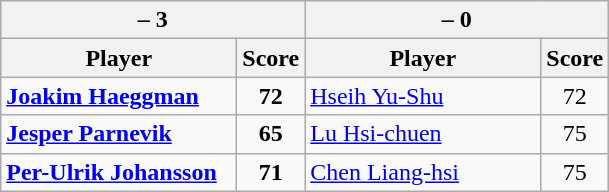<table class=wikitable>
<tr>
<th colspan=2> – 3</th>
<th colspan=2> – 0</th>
</tr>
<tr>
<th width=150>Player</th>
<th>Score</th>
<th width=150>Player</th>
<th>Score</th>
</tr>
<tr>
<td><strong><a href='#'>Joakim Haeggman</a></strong></td>
<td align=center><strong>72</strong></td>
<td><a href='#'>Hseih Yu-Shu</a></td>
<td align=center>72</td>
</tr>
<tr>
<td><strong><a href='#'>Jesper Parnevik</a></strong></td>
<td align=center><strong>65</strong></td>
<td><a href='#'>Lu Hsi-chuen</a></td>
<td align=center>75</td>
</tr>
<tr>
<td><strong><a href='#'>Per-Ulrik Johansson</a></strong></td>
<td align=center><strong>71</strong></td>
<td><a href='#'>Chen Liang-hsi</a></td>
<td align=center>75</td>
</tr>
</table>
